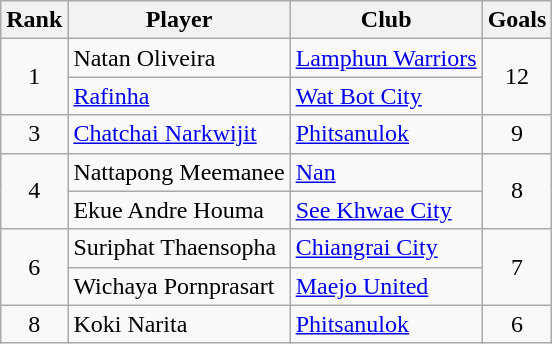<table class="wikitable" style="text-align:center">
<tr>
<th>Rank</th>
<th>Player</th>
<th>Club</th>
<th>Goals</th>
</tr>
<tr>
<td rowspan="2">1</td>
<td align="left"> Natan Oliveira</td>
<td align="left"><a href='#'>Lamphun Warriors</a></td>
<td rowspan="2">12</td>
</tr>
<tr>
<td align="left"> <a href='#'>Rafinha</a></td>
<td align="left"><a href='#'>Wat Bot City</a></td>
</tr>
<tr>
<td>3</td>
<td align="left"> <a href='#'>Chatchai Narkwijit</a></td>
<td align="left"><a href='#'>Phitsanulok</a></td>
<td>9</td>
</tr>
<tr>
<td rowspan="2">4</td>
<td align="left"> Nattapong Meemanee</td>
<td align="left"><a href='#'>Nan</a></td>
<td rowspan="2">8</td>
</tr>
<tr>
<td align="left"> Ekue Andre Houma</td>
<td align="left"><a href='#'>See Khwae City</a></td>
</tr>
<tr>
<td rowspan="2">6</td>
<td align="left"> Suriphat Thaensopha</td>
<td align="left"><a href='#'>Chiangrai City</a></td>
<td rowspan="2">7</td>
</tr>
<tr>
<td align="left"> Wichaya Pornprasart</td>
<td align="left"><a href='#'>Maejo United</a></td>
</tr>
<tr>
<td>8</td>
<td align="left"> Koki Narita</td>
<td align="left"><a href='#'>Phitsanulok</a></td>
<td>6</td>
</tr>
</table>
